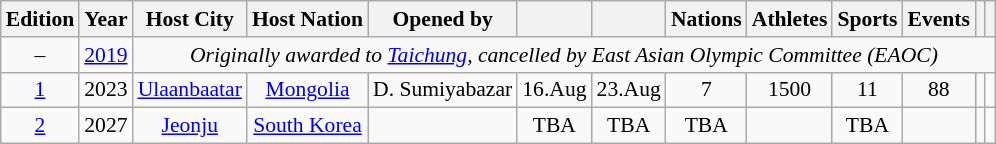<table class="wikitable" style="text-align:center; font-size:90%;">
<tr>
<th>Edition</th>
<th>Year</th>
<th>Host City</th>
<th>Host Nation</th>
<th>Opened by</th>
<th></th>
<th></th>
<th>Nations</th>
<th>Athletes</th>
<th>Sports</th>
<th>Events</th>
<th></th>
<th></th>
</tr>
<tr>
<td>–</td>
<td><a href='#'>2019</a></td>
<td colspan=11 style="text-align:center"><em>Originally awarded to <a href='#'>Taichung</a>, cancelled by East Asian Olympic Committee (EAOC)</em></td>
</tr>
<tr>
<td><a href='#'>1</a></td>
<td>2023</td>
<td><a href='#'>Ulaanbaatar</a></td>
<td><a href='#'>Mongolia</a></td>
<td>D. Sumiyabazar</td>
<td>16.Aug</td>
<td>23.Aug</td>
<td>7</td>
<td>1500</td>
<td>11</td>
<td>88</td>
<td></td>
<td></td>
</tr>
<tr>
<td><a href='#'>2</a></td>
<td>2027</td>
<td><a href='#'>Jeonju</a></td>
<td><a href='#'>South Korea</a></td>
<td></td>
<td>TBA</td>
<td>TBA</td>
<td>TBA</td>
<td></td>
<td>TBA</td>
<td></td>
<td></td>
<td></td>
</tr>
</table>
